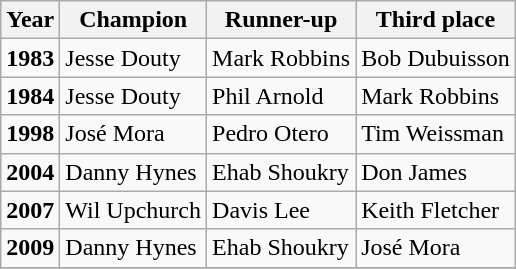<table class="wikitable">
<tr>
<th>Year</th>
<th>Champion</th>
<th>Runner-up</th>
<th>Third place</th>
</tr>
<tr>
<td><strong>1983</strong></td>
<td> Jesse Douty</td>
<td> Mark Robbins</td>
<td> Bob Dubuisson</td>
</tr>
<tr>
<td><strong>1984</strong></td>
<td> Jesse Douty</td>
<td> Phil Arnold</td>
<td> Mark Robbins</td>
</tr>
<tr>
<td><strong>1998</strong></td>
<td> José Mora</td>
<td> Pedro Otero</td>
<td> Tim Weissman</td>
</tr>
<tr>
<td><strong>2004</strong></td>
<td> Danny Hynes</td>
<td> Ehab Shoukry</td>
<td> Don James</td>
</tr>
<tr>
<td><strong>2007</strong></td>
<td> Wil Upchurch</td>
<td> Davis Lee</td>
<td> Keith Fletcher</td>
</tr>
<tr>
<td><strong>2009</strong></td>
<td> Danny Hynes</td>
<td> Ehab Shoukry</td>
<td> José Mora</td>
</tr>
<tr>
</tr>
</table>
